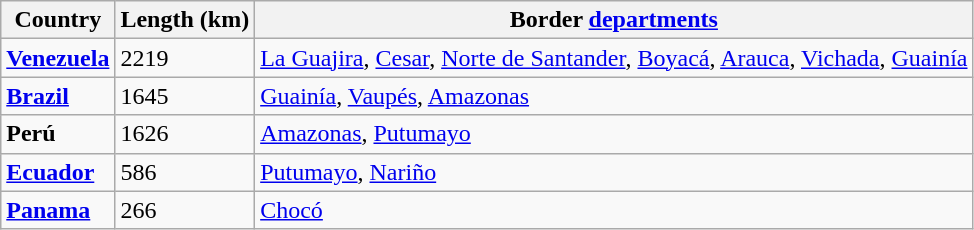<table class="wikitable sortable">
<tr>
<th>Country</th>
<th>Length (km)</th>
<th>Border <a href='#'>departments</a></th>
</tr>
<tr>
<td><strong><a href='#'>Venezuela</a></strong></td>
<td>2219</td>
<td><a href='#'>La Guajira</a>, <a href='#'>Cesar</a>, <a href='#'>Norte de Santander</a>, <a href='#'>Boyacá</a>, <a href='#'>Arauca</a>, <a href='#'>Vichada</a>, <a href='#'>Guainía</a></td>
</tr>
<tr>
<td><strong><a href='#'>Brazil</a></strong></td>
<td>1645</td>
<td><a href='#'>Guainía</a>, <a href='#'>Vaupés</a>, <a href='#'>Amazonas</a></td>
</tr>
<tr>
<td><strong>Perú</strong></td>
<td>1626</td>
<td><a href='#'>Amazonas</a>, <a href='#'>Putumayo</a></td>
</tr>
<tr>
<td><strong><a href='#'>Ecuador</a></strong></td>
<td>586</td>
<td><a href='#'>Putumayo</a>, <a href='#'>Nariño</a></td>
</tr>
<tr>
<td><strong><a href='#'>Panama</a></strong></td>
<td>266</td>
<td><a href='#'>Chocó</a></td>
</tr>
</table>
